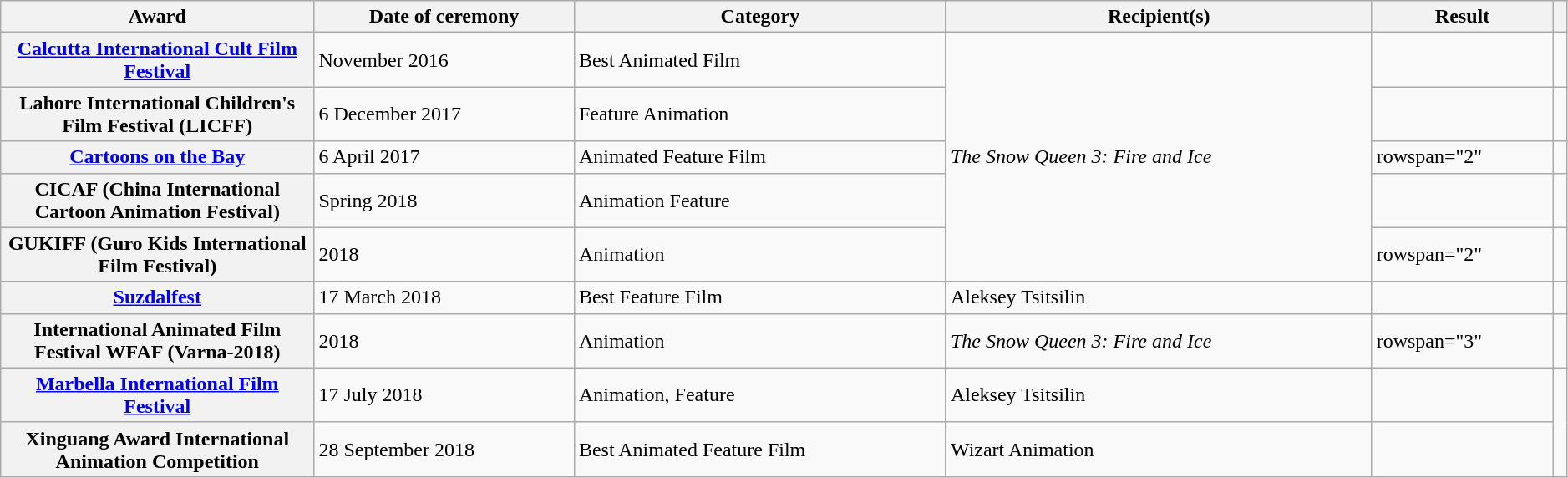<table class="wikitable sortable plainrowheaders" style="width: 99%">
<tr>
<th scope="col" style="width:20%;">Award</th>
<th scope="col">Date of ceremony</th>
<th scope="col">Category</th>
<th scope="col">Recipient(s)</th>
<th scope="col">Result</th>
<th scope="col" class="unsortable"></th>
</tr>
<tr>
<th scope="row" style="text-align:center;"><a href='#'>Calcutta International Cult Film Festival</a></th>
<td>November 2016</td>
<td>Best Animated Film</td>
<td rowspan="5"><em>The Snow Queen 3: Fire and Ice</em></td>
<td></td>
<td style="text-align:center;"></td>
</tr>
<tr>
<th scope="row" style="text-align:center;">Lahore International Children's Film Festival (LICFF)</th>
<td>6 December  2017</td>
<td>Feature Animation</td>
<td></td>
<td style="text-align:center;"></td>
</tr>
<tr>
<th scope="row" style="text-align:center;"><a href='#'>Cartoons on the Bay</a></th>
<td>6 April 2017</td>
<td>Animated Feature Film</td>
<td>rowspan="2" </td>
<td style="text-align:center;"></td>
</tr>
<tr>
<th scope="row" style="text-align:center;">CICAF (China International Cartoon Animation Festival)</th>
<td>Spring 2018</td>
<td>Animation Feature</td>
<td style="text-align:center;"></td>
</tr>
<tr>
<th scope="row" style="text-align:center;">GUKIFF (Guro Kids International Film Festival)</th>
<td>2018</td>
<td>Animation</td>
<td>rowspan="2" </td>
<td style="text-align:center;"></td>
</tr>
<tr>
<th rowspan="1" scope="row" style="text-align:center;"><a href='#'>Suzdalfest</a></th>
<td rowspan="1">17 March 2018</td>
<td>Best Feature Film</td>
<td>Aleksey Tsitsilin</td>
<td rowspan="1" style="text-align:center;"></td>
</tr>
<tr>
<th scope="row" style="text-align:center;">International Animated Film Festival WFAF (Varna-2018)</th>
<td>2018</td>
<td>Animation</td>
<td><em>The Snow Queen 3: Fire and Ice</em></td>
<td>rowspan="3" </td>
<td style="text-align:center;"></td>
</tr>
<tr>
<th rowspan="1" scope="row" style="text-align:center;"><a href='#'>Marbella International Film Festival</a></th>
<td rowspan="1">17 July 2018</td>
<td>Animation, Feature</td>
<td>Aleksey Tsitsilin</td>
<td rowspan="1" style="text-align:center;"></td>
</tr>
<tr>
<th scope="row" style="text-align:center;">Xinguang Award International Animation Competition</th>
<td>28 September 2018</td>
<td>Best Animated Feature Film</td>
<td>Wizart Animation</td>
<td style="text-align:center;"></td>
</tr>
</table>
